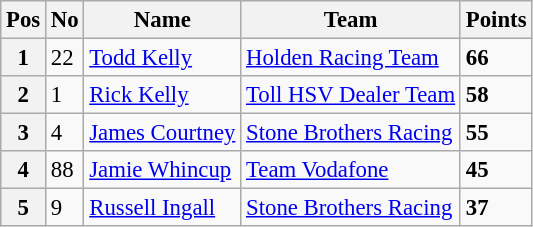<table class="wikitable" style="font-size: 95%;">
<tr>
<th>Pos</th>
<th>No</th>
<th>Name</th>
<th>Team</th>
<th>Points</th>
</tr>
<tr>
<th>1</th>
<td>22</td>
<td><a href='#'>Todd Kelly</a></td>
<td><a href='#'>Holden Racing Team</a></td>
<td><strong>66</strong></td>
</tr>
<tr>
<th>2</th>
<td>1</td>
<td><a href='#'>Rick Kelly</a></td>
<td><a href='#'>Toll HSV Dealer Team</a></td>
<td><strong>58</strong></td>
</tr>
<tr>
<th>3</th>
<td>4</td>
<td><a href='#'>James Courtney</a></td>
<td><a href='#'>Stone Brothers Racing</a></td>
<td><strong>55</strong></td>
</tr>
<tr>
<th>4</th>
<td>88</td>
<td><a href='#'>Jamie Whincup</a></td>
<td><a href='#'>Team Vodafone</a></td>
<td><strong>45</strong></td>
</tr>
<tr>
<th>5</th>
<td>9</td>
<td><a href='#'>Russell Ingall</a></td>
<td><a href='#'>Stone Brothers Racing</a></td>
<td><strong>37</strong></td>
</tr>
</table>
